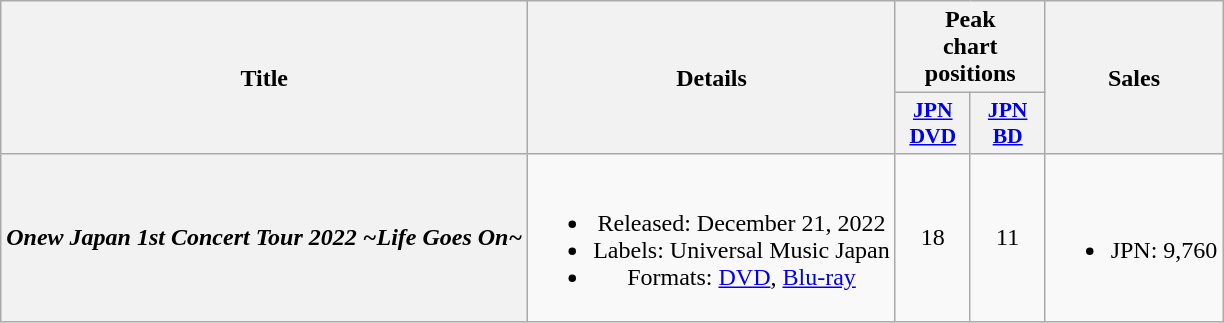<table class="wikitable plainrowheaders" style="text-align:center;">
<tr>
<th scope="col" rowspan="2">Title</th>
<th scope="col" rowspan="2">Details</th>
<th scope="col" colspan="2">Peak<br>chart<br>positions</th>
<th scope="col" rowspan="2">Sales</th>
</tr>
<tr>
<th scope="col" style="width:3em;font-size:90%;"><a href='#'>JPN<br>DVD</a><br></th>
<th scope="col" style="width:3em;font-size:90%;"><a href='#'>JPN<br>BD</a><br></th>
</tr>
<tr>
<th scope="row"><em>Onew Japan 1st Concert Tour 2022 ~Life Goes On~</em></th>
<td><br><ul><li>Released: December 21, 2022 </li><li>Labels: Universal Music Japan</li><li>Formats: <a href='#'>DVD</a>, <a href='#'>Blu-ray</a></li></ul></td>
<td>18</td>
<td>11</td>
<td><br><ul><li>JPN: 9,760</li></ul></td>
</tr>
</table>
